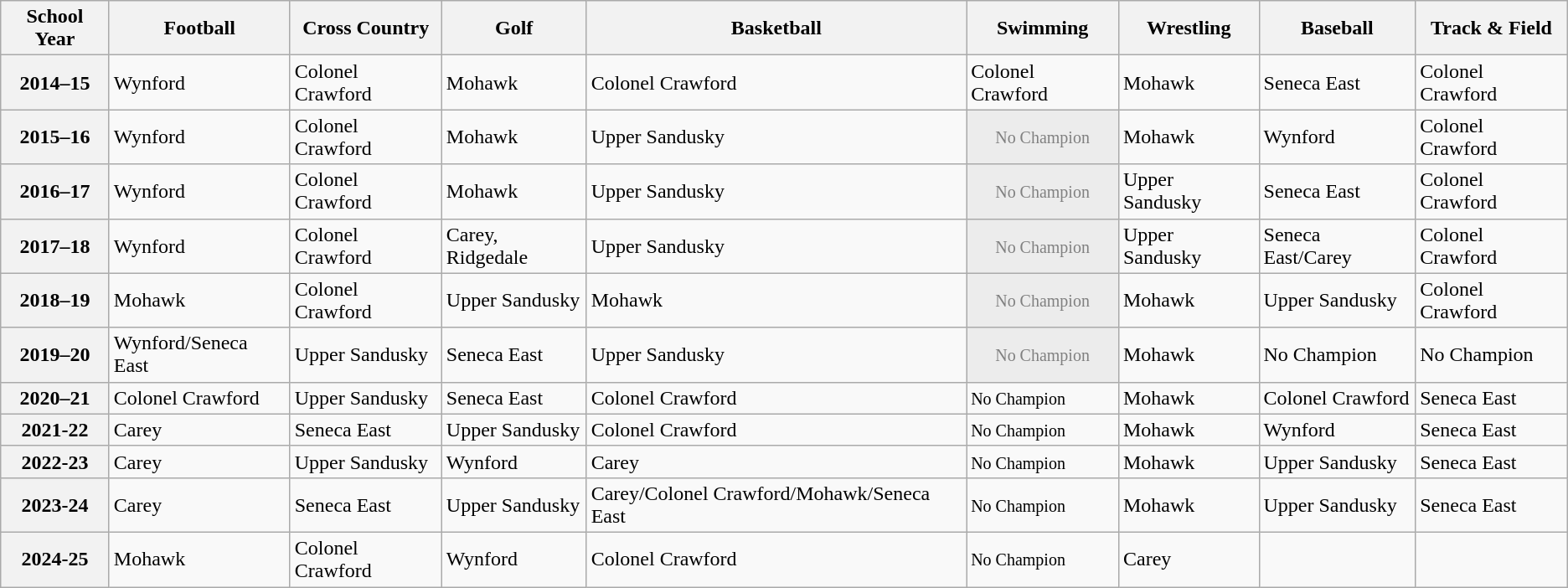<table class="wikitable">
<tr>
<th>School Year</th>
<th>Football</th>
<th>Cross Country</th>
<th>Golf</th>
<th>Basketball</th>
<th>Swimming</th>
<th>Wrestling</th>
<th>Baseball</th>
<th>Track & Field</th>
</tr>
<tr align="left">
<th>2014–15</th>
<td>Wynford</td>
<td>Colonel Crawford</td>
<td>Mohawk</td>
<td>Colonel Crawford</td>
<td>Colonel Crawford</td>
<td>Mohawk</td>
<td>Seneca East</td>
<td>Colonel Crawford</td>
</tr>
<tr align="left">
<th>2015–16</th>
<td>Wynford</td>
<td>Colonel Crawford</td>
<td>Mohawk</td>
<td>Upper Sandusky</td>
<td style="background: #ececec; color: grey; text-align: center" class="table-na"><small>No Champion</small></td>
<td>Mohawk</td>
<td>Wynford</td>
<td>Colonel Crawford</td>
</tr>
<tr align="left">
<th>2016–17</th>
<td>Wynford</td>
<td>Colonel Crawford</td>
<td>Mohawk</td>
<td>Upper Sandusky</td>
<td style="background: #ececec; color: grey; text-align: center" class="table-na"><small>No Champion</small></td>
<td>Upper Sandusky</td>
<td>Seneca East</td>
<td>Colonel Crawford</td>
</tr>
<tr align="left">
<th>2017–18</th>
<td>Wynford</td>
<td>Colonel Crawford</td>
<td>Carey, Ridgedale</td>
<td>Upper Sandusky</td>
<td style="background: #ececec; color: grey; text-align: center" class="table-na"><small>No Champion</small></td>
<td>Upper Sandusky</td>
<td>Seneca East/Carey</td>
<td>Colonel Crawford</td>
</tr>
<tr align="left">
<th>2018–19</th>
<td>Mohawk</td>
<td>Colonel Crawford</td>
<td>Upper Sandusky</td>
<td>Mohawk</td>
<td style="background: #ececec; color: grey; text-align: center" class="table-na"><small>No Champion</small></td>
<td>Mohawk</td>
<td>Upper Sandusky</td>
<td>Colonel Crawford</td>
</tr>
<tr align="left">
<th>2019–20</th>
<td>Wynford/Seneca East</td>
<td>Upper Sandusky</td>
<td>Seneca East</td>
<td>Upper Sandusky</td>
<td style="background: #ececec; color: grey; text-align: center" class="table-na"><small>No Champion</small></td>
<td>Mohawk</td>
<td>No Champion</td>
<td>No Champion</td>
</tr>
<tr align="left">
<th>2020–21</th>
<td>Colonel Crawford</td>
<td>Upper Sandusky</td>
<td>Seneca East</td>
<td>Colonel Crawford</td>
<td><small>No Champion</small></td>
<td>Mohawk</td>
<td>Colonel Crawford</td>
<td>Seneca East</td>
</tr>
<tr>
<th>2021-22</th>
<td>Carey</td>
<td>Seneca East</td>
<td>Upper Sandusky</td>
<td>Colonel Crawford</td>
<td><small>No Champion</small></td>
<td>Mohawk</td>
<td>Wynford</td>
<td>Seneca East</td>
</tr>
<tr>
<th>2022-23</th>
<td>Carey</td>
<td>Upper Sandusky</td>
<td>Wynford</td>
<td>Carey</td>
<td><small>No Champion</small></td>
<td>Mohawk</td>
<td>Upper Sandusky</td>
<td>Seneca East</td>
</tr>
<tr>
<th>2023-24</th>
<td>Carey</td>
<td>Seneca East</td>
<td>Upper Sandusky</td>
<td>Carey/Colonel Crawford/Mohawk/Seneca East</td>
<td><small>No Champion</small></td>
<td>Mohawk</td>
<td>Upper Sandusky</td>
<td>Seneca East</td>
</tr>
<tr>
<th>2024-25</th>
<td>Mohawk</td>
<td>Colonel Crawford</td>
<td>Wynford</td>
<td>Colonel Crawford</td>
<td><small>No Champion</small></td>
<td>Carey</td>
<td></td>
<td></td>
</tr>
</table>
